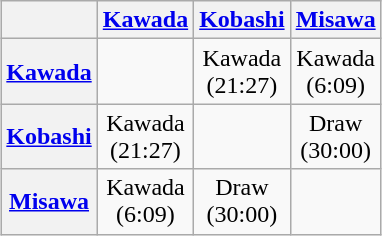<table class="wikitable" style="margin: 1em auto 1em auto; text-align:center;">
<tr>
<th></th>
<th><a href='#'>Kawada</a></th>
<th><a href='#'>Kobashi</a></th>
<th><a href='#'>Misawa</a></th>
</tr>
<tr>
<th><a href='#'>Kawada</a></th>
<td></td>
<td>Kawada<br>(21:27)</td>
<td>Kawada<br>(6:09)</td>
</tr>
<tr>
<th><a href='#'>Kobashi</a></th>
<td>Kawada<br>(21:27)</td>
<td></td>
<td>Draw<br>(30:00)</td>
</tr>
<tr>
<th><a href='#'>Misawa</a></th>
<td>Kawada<br>(6:09)</td>
<td>Draw<br>(30:00)</td>
<td></td>
</tr>
</table>
